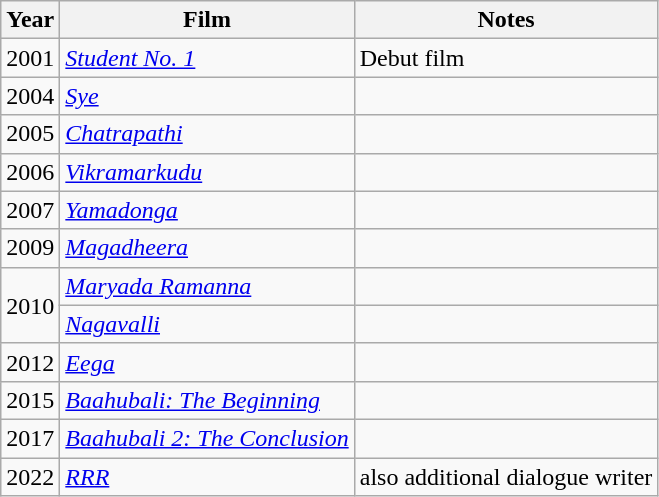<table class="wikitable sortable">
<tr>
<th scope="col">Year</th>
<th scope="col">Film</th>
<th class="unsortable" scope="col">Notes</th>
</tr>
<tr>
<td>2001</td>
<td><em><a href='#'>Student No. 1</a></em></td>
<td>Debut film</td>
</tr>
<tr>
<td>2004</td>
<td><em><a href='#'>Sye</a></em></td>
<td></td>
</tr>
<tr>
<td>2005</td>
<td><em><a href='#'>Chatrapathi</a></em></td>
<td></td>
</tr>
<tr>
<td>2006</td>
<td><em><a href='#'>Vikramarkudu</a></em></td>
<td></td>
</tr>
<tr>
<td>2007</td>
<td><em><a href='#'>Yamadonga</a></em></td>
<td></td>
</tr>
<tr>
<td>2009</td>
<td><em><a href='#'>Magadheera</a></em></td>
<td></td>
</tr>
<tr>
<td rowspan="2">2010</td>
<td><em><a href='#'>Maryada Ramanna</a></em></td>
<td></td>
</tr>
<tr>
<td><a href='#'><em>Nagavalli</em></a></td>
<td></td>
</tr>
<tr>
<td>2012</td>
<td><em><a href='#'>Eega</a></em></td>
<td></td>
</tr>
<tr>
<td>2015</td>
<td><em><a href='#'>Baahubali: The Beginning</a></em></td>
<td></td>
</tr>
<tr>
<td>2017</td>
<td><em><a href='#'>Baahubali 2: The Conclusion</a></em></td>
<td></td>
</tr>
<tr>
<td>2022</td>
<td><em><a href='#'>RRR</a></em></td>
<td>also additional dialogue writer<br>


</td>
</tr>
</table>
